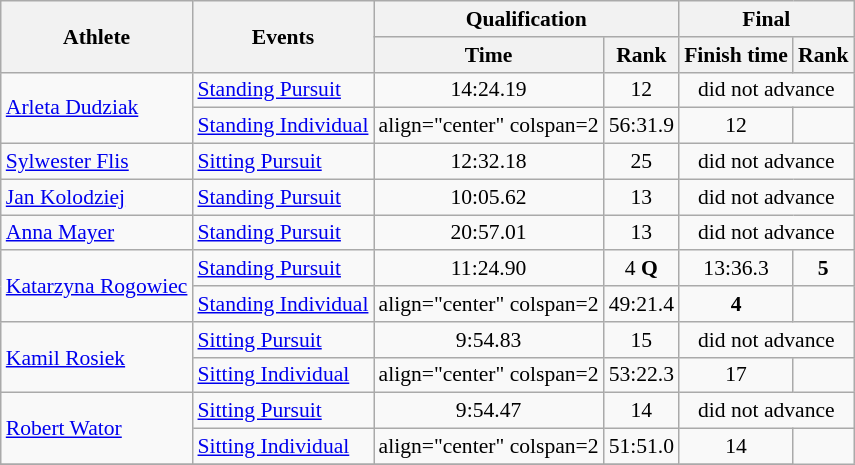<table class="wikitable" style="font-size:90%">
<tr>
<th rowspan="2">Athlete</th>
<th rowspan="2">Events</th>
<th colspan="2">Qualification</th>
<th colspan="2">Final</th>
</tr>
<tr>
<th>Time</th>
<th>Rank</th>
<th>Finish time</th>
<th>Rank</th>
</tr>
<tr>
<td rowspan=2><a href='#'>Arleta Dudziak</a></td>
<td><a href='#'>Standing Pursuit</a></td>
<td align="center">14:24.19</td>
<td align="center">12</td>
<td align="center" colspan=2>did not advance</td>
</tr>
<tr>
<td><a href='#'>Standing Individual</a></td>
<td>align="center" colspan=2 </td>
<td align="center">56:31.9</td>
<td align="center">12</td>
</tr>
<tr>
<td rowspan=1><a href='#'>Sylwester Flis</a></td>
<td><a href='#'>Sitting Pursuit</a></td>
<td align="center">12:32.18</td>
<td align="center">25</td>
<td align="center" colspan=2>did not advance</td>
</tr>
<tr>
<td rowspan=1><a href='#'>Jan Kolodziej</a></td>
<td><a href='#'>Standing Pursuit</a></td>
<td align="center">10:05.62</td>
<td align="center">13</td>
<td align="center" colspan=2>did not advance</td>
</tr>
<tr>
<td rowspan=1><a href='#'>Anna Mayer</a></td>
<td><a href='#'>Standing Pursuit</a></td>
<td align="center">20:57.01</td>
<td align="center">13</td>
<td align="center" colspan=2>did not advance</td>
</tr>
<tr>
<td rowspan=2><a href='#'>Katarzyna Rogowiec</a></td>
<td><a href='#'>Standing Pursuit</a></td>
<td align="center">11:24.90</td>
<td align="center">4 <strong>Q</strong></td>
<td align="center">13:36.3</td>
<td align="center"><strong>5</strong></td>
</tr>
<tr>
<td><a href='#'>Standing Individual</a></td>
<td>align="center" colspan=2 </td>
<td align="center">49:21.4</td>
<td align="center"><strong>4</strong></td>
</tr>
<tr>
<td rowspan=2><a href='#'>Kamil Rosiek</a></td>
<td><a href='#'>Sitting Pursuit</a></td>
<td align="center">9:54.83</td>
<td align="center">15</td>
<td align="center" colspan=2>did not advance</td>
</tr>
<tr>
<td><a href='#'>Sitting Individual</a></td>
<td>align="center" colspan=2 </td>
<td align="center">53:22.3</td>
<td align="center">17</td>
</tr>
<tr>
<td rowspan=2><a href='#'>Robert Wator</a></td>
<td><a href='#'>Sitting Pursuit</a></td>
<td align="center">9:54.47</td>
<td align="center">14</td>
<td align="center" colspan=2>did not advance</td>
</tr>
<tr>
<td><a href='#'>Sitting Individual</a></td>
<td>align="center" colspan=2 </td>
<td align="center">51:51.0</td>
<td align="center">14</td>
</tr>
<tr>
</tr>
</table>
